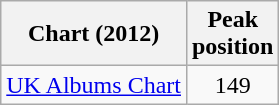<table class="wikitable">
<tr>
<th>Chart (2012)</th>
<th>Peak<br>position</th>
</tr>
<tr>
<td><a href='#'>UK Albums Chart</a></td>
<td style="text-align:center;">149</td>
</tr>
</table>
